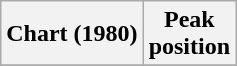<table class="wikitable plainrowheaders" style="text-align:center">
<tr>
<th>Chart (1980)</th>
<th>Peak<br>position</th>
</tr>
<tr>
</tr>
</table>
